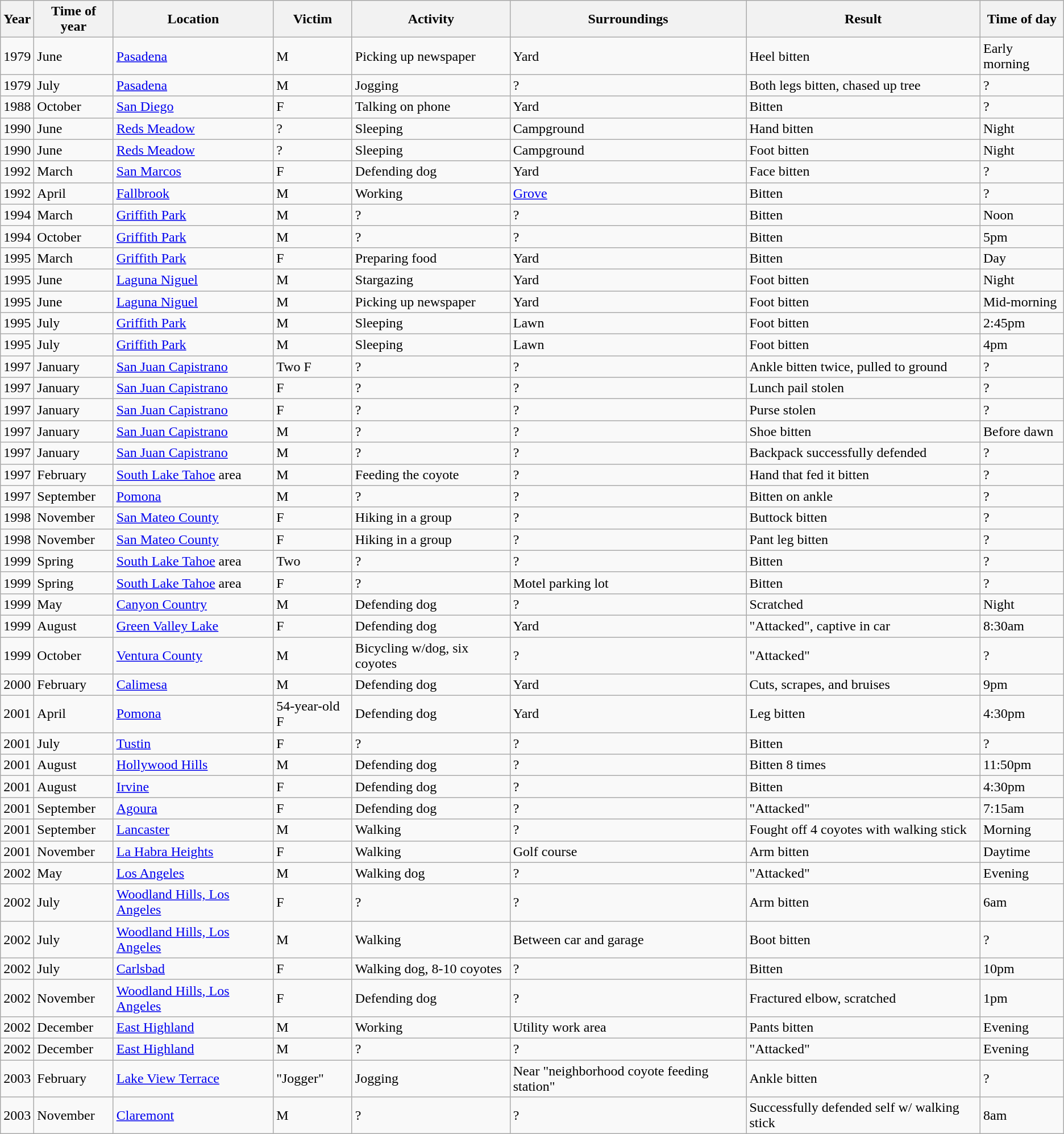<table class="wikitable sortable">
<tr>
<th>Year</th>
<th>Time of year</th>
<th>Location</th>
<th>Victim</th>
<th>Activity</th>
<th>Surroundings</th>
<th>Result</th>
<th>Time of day</th>
</tr>
<tr>
<td>1979</td>
<td>June</td>
<td><a href='#'>Pasadena</a></td>
<td>M</td>
<td>Picking up newspaper</td>
<td>Yard</td>
<td>Heel bitten</td>
<td>Early morning</td>
</tr>
<tr>
<td>1979</td>
<td>July</td>
<td><a href='#'>Pasadena</a></td>
<td>M</td>
<td>Jogging</td>
<td>?</td>
<td>Both legs bitten, chased up tree</td>
<td>?</td>
</tr>
<tr>
<td>1988</td>
<td>October</td>
<td><a href='#'>San Diego</a></td>
<td>F</td>
<td>Talking on phone</td>
<td>Yard</td>
<td>Bitten</td>
<td>?</td>
</tr>
<tr>
<td>1990</td>
<td>June</td>
<td><a href='#'>Reds Meadow</a></td>
<td>?</td>
<td>Sleeping</td>
<td>Campground</td>
<td>Hand bitten</td>
<td>Night</td>
</tr>
<tr>
<td>1990</td>
<td>June</td>
<td><a href='#'>Reds Meadow</a></td>
<td>?</td>
<td>Sleeping</td>
<td>Campground</td>
<td>Foot bitten</td>
<td>Night</td>
</tr>
<tr>
<td>1992</td>
<td>March</td>
<td><a href='#'>San Marcos</a></td>
<td>F</td>
<td>Defending dog</td>
<td>Yard</td>
<td>Face bitten</td>
<td>?</td>
</tr>
<tr>
<td>1992</td>
<td>April</td>
<td><a href='#'>Fallbrook</a></td>
<td>M</td>
<td>Working</td>
<td><a href='#'>Grove</a></td>
<td>Bitten</td>
<td>?</td>
</tr>
<tr>
<td>1994</td>
<td>March</td>
<td><a href='#'>Griffith Park</a></td>
<td>M</td>
<td>?</td>
<td>?</td>
<td>Bitten</td>
<td>Noon</td>
</tr>
<tr>
<td>1994</td>
<td>October</td>
<td><a href='#'>Griffith Park</a></td>
<td>M</td>
<td>?</td>
<td>?</td>
<td>Bitten</td>
<td>5pm</td>
</tr>
<tr>
<td>1995</td>
<td>March</td>
<td><a href='#'>Griffith Park</a></td>
<td>F</td>
<td>Preparing food</td>
<td>Yard</td>
<td>Bitten</td>
<td>Day</td>
</tr>
<tr>
<td>1995</td>
<td>June</td>
<td><a href='#'>Laguna Niguel</a></td>
<td>M</td>
<td>Stargazing</td>
<td>Yard</td>
<td>Foot bitten</td>
<td>Night</td>
</tr>
<tr>
<td>1995</td>
<td>June</td>
<td><a href='#'>Laguna Niguel</a></td>
<td>M</td>
<td>Picking up newspaper</td>
<td>Yard</td>
<td>Foot bitten</td>
<td>Mid-morning</td>
</tr>
<tr>
<td>1995</td>
<td>July</td>
<td><a href='#'>Griffith Park</a></td>
<td>M</td>
<td>Sleeping</td>
<td>Lawn</td>
<td>Foot bitten</td>
<td>2:45pm</td>
</tr>
<tr>
<td>1995</td>
<td>July</td>
<td><a href='#'>Griffith Park</a></td>
<td>M</td>
<td>Sleeping</td>
<td>Lawn</td>
<td>Foot bitten</td>
<td>4pm</td>
</tr>
<tr>
<td>1997</td>
<td>January</td>
<td><a href='#'>San Juan Capistrano</a></td>
<td>Two F</td>
<td>?</td>
<td>?</td>
<td>Ankle bitten twice, pulled to ground</td>
<td>?</td>
</tr>
<tr>
<td>1997</td>
<td>January</td>
<td><a href='#'>San Juan Capistrano</a></td>
<td>F</td>
<td>?</td>
<td>?</td>
<td>Lunch pail stolen</td>
<td>?</td>
</tr>
<tr>
<td>1997</td>
<td>January</td>
<td><a href='#'>San Juan Capistrano</a></td>
<td>F</td>
<td>?</td>
<td>?</td>
<td>Purse stolen</td>
<td>?</td>
</tr>
<tr>
<td>1997</td>
<td>January</td>
<td><a href='#'>San Juan Capistrano</a></td>
<td>M</td>
<td>?</td>
<td>?</td>
<td>Shoe bitten</td>
<td>Before dawn</td>
</tr>
<tr>
<td>1997</td>
<td>January</td>
<td><a href='#'>San Juan Capistrano</a></td>
<td>M</td>
<td>?</td>
<td>?</td>
<td>Backpack successfully defended</td>
<td>?</td>
</tr>
<tr>
<td>1997</td>
<td>February</td>
<td><a href='#'>South Lake Tahoe</a> area</td>
<td>M</td>
<td>Feeding the coyote</td>
<td>?</td>
<td>Hand that fed it bitten</td>
<td>?</td>
</tr>
<tr>
<td>1997</td>
<td>September</td>
<td><a href='#'>Pomona</a></td>
<td>M</td>
<td>?</td>
<td>?</td>
<td>Bitten on ankle</td>
<td>?</td>
</tr>
<tr>
<td>1998</td>
<td>November</td>
<td><a href='#'>San Mateo County</a></td>
<td>F</td>
<td>Hiking in a group</td>
<td>?</td>
<td>Buttock bitten</td>
<td>?</td>
</tr>
<tr>
<td>1998</td>
<td>November</td>
<td><a href='#'>San Mateo County</a></td>
<td>F</td>
<td>Hiking in a group</td>
<td>?</td>
<td>Pant leg bitten</td>
<td>?</td>
</tr>
<tr>
<td>1999</td>
<td>Spring</td>
<td><a href='#'>South Lake Tahoe</a> area</td>
<td>Two</td>
<td>?</td>
<td>?</td>
<td>Bitten</td>
<td>?</td>
</tr>
<tr>
<td>1999</td>
<td>Spring</td>
<td><a href='#'>South Lake Tahoe</a> area</td>
<td>F</td>
<td>?</td>
<td>Motel parking lot</td>
<td>Bitten</td>
<td>?</td>
</tr>
<tr>
<td>1999</td>
<td>May</td>
<td><a href='#'>Canyon Country</a></td>
<td>M</td>
<td>Defending dog</td>
<td>?</td>
<td>Scratched</td>
<td>Night</td>
</tr>
<tr>
<td>1999</td>
<td>August</td>
<td><a href='#'>Green Valley Lake</a></td>
<td>F</td>
<td>Defending dog</td>
<td>Yard</td>
<td>"Attacked", captive in car</td>
<td>8:30am</td>
</tr>
<tr>
<td>1999</td>
<td>October</td>
<td><a href='#'>Ventura County</a></td>
<td>M</td>
<td>Bicycling w/dog, six coyotes</td>
<td>?</td>
<td>"Attacked"</td>
<td>?</td>
</tr>
<tr>
<td>2000</td>
<td>February</td>
<td><a href='#'>Calimesa</a></td>
<td>M</td>
<td>Defending dog</td>
<td>Yard</td>
<td>Cuts, scrapes, and bruises</td>
<td>9pm</td>
</tr>
<tr>
<td>2001</td>
<td>April</td>
<td><a href='#'>Pomona</a></td>
<td>54-year-old F</td>
<td>Defending dog</td>
<td>Yard</td>
<td>Leg bitten</td>
<td>4:30pm</td>
</tr>
<tr>
<td>2001</td>
<td>July</td>
<td><a href='#'>Tustin</a></td>
<td>F</td>
<td>?</td>
<td>?</td>
<td>Bitten</td>
<td>?</td>
</tr>
<tr>
<td>2001</td>
<td>August</td>
<td><a href='#'>Hollywood Hills</a></td>
<td>M</td>
<td>Defending dog</td>
<td>?</td>
<td>Bitten 8 times</td>
<td>11:50pm</td>
</tr>
<tr>
<td>2001</td>
<td>August</td>
<td><a href='#'>Irvine</a></td>
<td>F</td>
<td>Defending dog</td>
<td>?</td>
<td>Bitten</td>
<td>4:30pm</td>
</tr>
<tr>
<td>2001</td>
<td>September</td>
<td><a href='#'>Agoura</a></td>
<td>F</td>
<td>Defending dog</td>
<td>?</td>
<td>"Attacked"</td>
<td>7:15am</td>
</tr>
<tr>
<td>2001</td>
<td>September</td>
<td><a href='#'>Lancaster</a></td>
<td>M</td>
<td>Walking</td>
<td>?</td>
<td>Fought off 4 coyotes with walking stick</td>
<td>Morning</td>
</tr>
<tr>
<td>2001</td>
<td>November</td>
<td><a href='#'>La Habra Heights</a></td>
<td>F</td>
<td>Walking</td>
<td>Golf course</td>
<td>Arm bitten</td>
<td>Daytime</td>
</tr>
<tr>
<td>2002</td>
<td>May</td>
<td><a href='#'>Los Angeles</a></td>
<td>M</td>
<td>Walking dog</td>
<td>?</td>
<td>"Attacked"</td>
<td>Evening</td>
</tr>
<tr>
<td>2002</td>
<td>July</td>
<td><a href='#'>Woodland Hills, Los Angeles</a></td>
<td>F</td>
<td>?</td>
<td>?</td>
<td>Arm bitten</td>
<td>6am</td>
</tr>
<tr>
<td>2002</td>
<td>July</td>
<td><a href='#'>Woodland Hills, Los Angeles</a></td>
<td>M</td>
<td>Walking</td>
<td>Between car and garage</td>
<td>Boot bitten</td>
<td>?</td>
</tr>
<tr>
<td>2002</td>
<td>July</td>
<td><a href='#'>Carlsbad</a></td>
<td>F</td>
<td>Walking dog, 8-10 coyotes</td>
<td>?</td>
<td>Bitten</td>
<td>10pm</td>
</tr>
<tr>
<td>2002</td>
<td>November</td>
<td><a href='#'>Woodland Hills, Los Angeles</a></td>
<td>F</td>
<td>Defending dog</td>
<td>?</td>
<td>Fractured elbow, scratched</td>
<td>1pm</td>
</tr>
<tr>
<td>2002</td>
<td>December</td>
<td><a href='#'>East Highland</a></td>
<td>M</td>
<td>Working</td>
<td>Utility work area</td>
<td>Pants bitten</td>
<td>Evening</td>
</tr>
<tr>
<td>2002</td>
<td>December</td>
<td><a href='#'>East Highland</a></td>
<td>M</td>
<td>?</td>
<td>?</td>
<td>"Attacked"</td>
<td>Evening</td>
</tr>
<tr>
<td>2003</td>
<td>February</td>
<td><a href='#'>Lake View Terrace</a></td>
<td>"Jogger"</td>
<td>Jogging</td>
<td>Near "neighborhood coyote feeding station"</td>
<td>Ankle bitten</td>
<td>?</td>
</tr>
<tr>
<td>2003</td>
<td>November</td>
<td><a href='#'>Claremont</a></td>
<td>M</td>
<td>?</td>
<td>?</td>
<td>Successfully defended self w/ walking stick</td>
<td>8am</td>
</tr>
</table>
